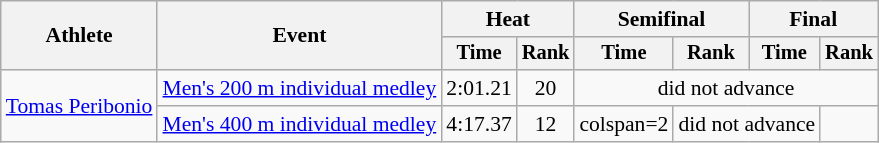<table class=wikitable style="font-size:90%">
<tr>
<th rowspan="2">Athlete</th>
<th rowspan="2">Event</th>
<th colspan="2">Heat</th>
<th colspan="2">Semifinal</th>
<th colspan="2">Final</th>
</tr>
<tr style="font-size:95%">
<th>Time</th>
<th>Rank</th>
<th>Time</th>
<th>Rank</th>
<th>Time</th>
<th>Rank</th>
</tr>
<tr align=center>
<td align=left rowspan=2><a href='#'>Tomas Peribonio</a></td>
<td align=left><a href='#'>Men's 200 m individual medley</a></td>
<td>2:01.21</td>
<td>20</td>
<td colspan=4>did not advance</td>
</tr>
<tr align=center>
<td align=left><a href='#'>Men's 400 m individual medley</a></td>
<td>4:17.37</td>
<td>12</td>
<td>colspan=2 </td>
<td colspan=2>did not advance</td>
</tr>
</table>
